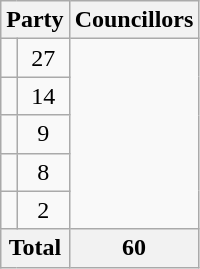<table class="wikitable">
<tr>
<th colspan=2>Party</th>
<th>Councillors</th>
</tr>
<tr>
<td></td>
<td align=center>27</td>
</tr>
<tr>
<td></td>
<td align=center>14</td>
</tr>
<tr>
<td></td>
<td align=center>9</td>
</tr>
<tr>
<td></td>
<td align=center>8</td>
</tr>
<tr>
<td></td>
<td align=center>2</td>
</tr>
<tr>
<th colspan=2>Total</th>
<th align=center>60</th>
</tr>
</table>
